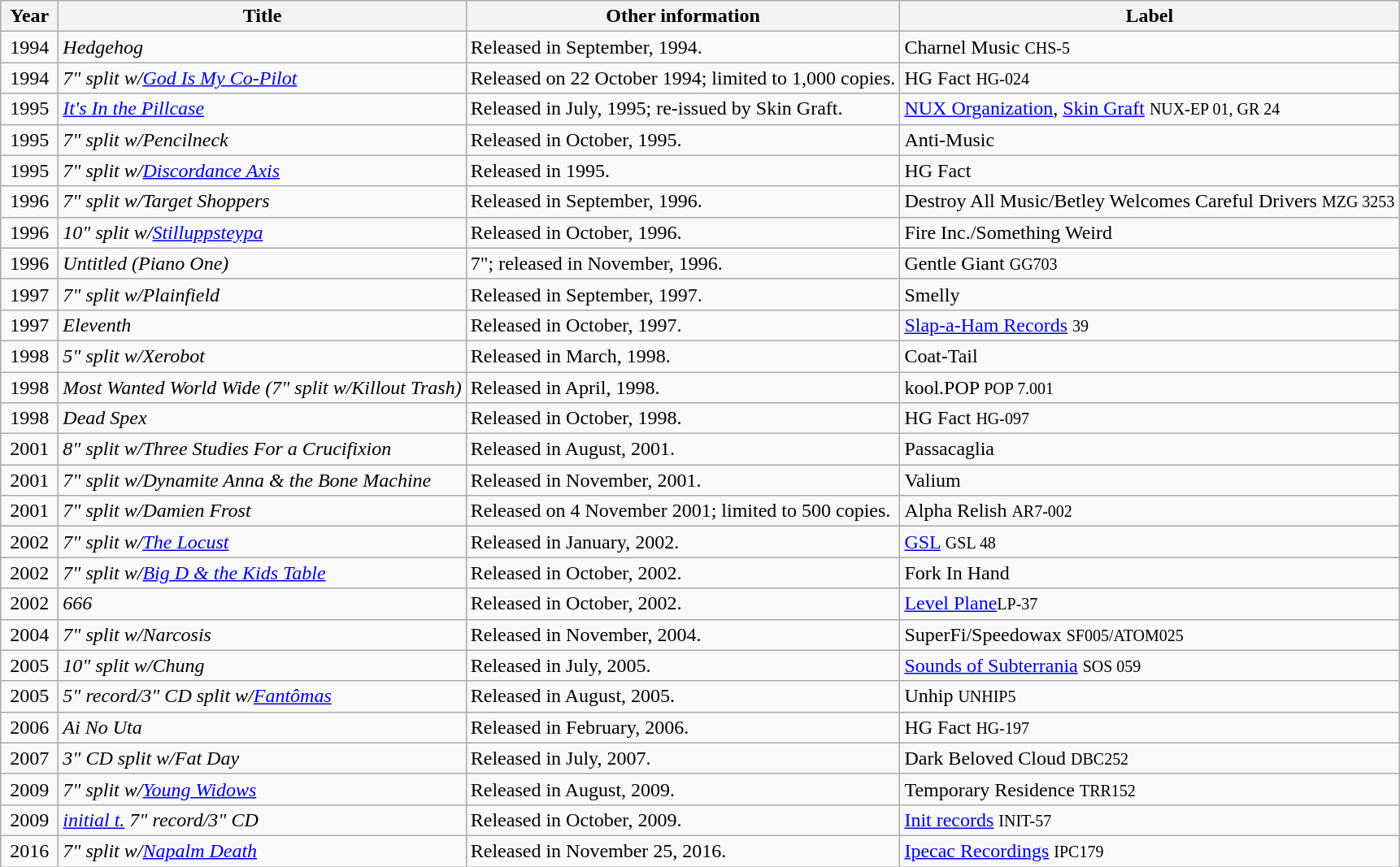<table class="wikitable">
<tr>
<th align="center" valign="top" width="40">Year</th>
<th align="left" valign="top">Title</th>
<th align="left" valign="top">Other information</th>
<th align="left" valign="top">Label</th>
</tr>
<tr>
<td align="center" valign="top" width="40">1994</td>
<td align="left" valign="top"><em>Hedgehog</em></td>
<td align="left" valign="top">Released in September, 1994.</td>
<td align="left" valign="top">Charnel Music <small>CHS-5</small></td>
</tr>
<tr>
<td align="center" valign="top" width="40">1994</td>
<td align="left" valign="top"><em>7" split w/<a href='#'>God Is My Co-Pilot</a></em></td>
<td align="left" valign="top">Released on 22 October 1994; limited to 1,000 copies.</td>
<td align="left" valign="top">HG Fact <small>HG-024</small></td>
</tr>
<tr>
<td align="center" valign="top" width="40">1995</td>
<td align="left" valign="top"><em><a href='#'>It's In the Pillcase</a></em></td>
<td align="left" valign="top">Released in July, 1995; re-issued by Skin Graft.</td>
<td align="left" valign="top"><a href='#'>NUX Organization</a>, <a href='#'>Skin Graft</a> <small>NUX-EP 01, GR 24</small></td>
</tr>
<tr>
<td align="center" valign="top" width="40">1995</td>
<td align="left" valign="top"><em>7" split w/Pencilneck</em></td>
<td align="left" valign="top">Released in October, 1995.</td>
<td align="left" valign="top">Anti-Music</td>
</tr>
<tr>
<td align="center" valign="top" width="40">1995</td>
<td align="left" valign="top"><em>7" split w/<a href='#'>Discordance Axis</a></em></td>
<td align="left" valign="top">Released in 1995.</td>
<td align="left" valign="top">HG Fact</td>
</tr>
<tr>
<td align="center" valign="top" width="40">1996</td>
<td align="left" valign="top"><em>7" split w/Target Shoppers</em></td>
<td align="left" valign="top">Released in September, 1996.</td>
<td align="left" valign="top">Destroy All Music/Betley Welcomes Careful Drivers <small>MZG 3253</small></td>
</tr>
<tr>
<td align="center" valign="top" width="40">1996</td>
<td align="left" valign="top"><em>10" split w/<a href='#'>Stilluppsteypa</a></em></td>
<td align="left" valign="top">Released in October, 1996.</td>
<td align="left" valign="top">Fire Inc./Something Weird</td>
</tr>
<tr>
<td align="center" valign="top" width="40">1996</td>
<td align="left" valign="top"><em>Untitled (Piano One)</em></td>
<td align="left" valign="top">7"; released in November, 1996.</td>
<td align="left" valign="top">Gentle Giant <small>GG703</small></td>
</tr>
<tr>
<td align="center" valign="top" width="40">1997</td>
<td align="left" valign="top"><em>7" split w/Plainfield</em></td>
<td align="left" valign="top">Released in September, 1997.</td>
<td align="left" valign="top">Smelly</td>
</tr>
<tr>
<td align="center" valign="top" width="40">1997</td>
<td align="left" valign="top"><em>Eleventh</em></td>
<td align="left" valign="top">Released in October, 1997.</td>
<td align="left" valign="top"><a href='#'>Slap-a-Ham Records</a> <small>39</small></td>
</tr>
<tr>
<td align="center" valign="top" width="40">1998</td>
<td align="left" valign="top"><em>5" split w/Xerobot</em></td>
<td align="left" valign="top">Released in March, 1998.</td>
<td align="left" valign="top">Coat-Tail</td>
</tr>
<tr>
<td align="center" valign="top" width="40">1998</td>
<td align="left" valign="top"><em>Most Wanted World Wide (7" split w/Killout Trash)</em></td>
<td align="left" valign="top">Released in April, 1998.</td>
<td align="left" valign="top">kool.POP <small>POP 7.001</small></td>
</tr>
<tr>
<td align="center" valign="top" width="40">1998</td>
<td align="left" valign="top"><em>Dead Spex</em></td>
<td align="left" valign="top">Released in October, 1998.</td>
<td align="left" valign="top">HG Fact <small>HG-097</small></td>
</tr>
<tr>
<td align="center" valign="top" width="40">2001</td>
<td align="left" valign="top"><em>8" split w/Three Studies For a Crucifixion</em></td>
<td align="left" valign="top">Released in August, 2001.</td>
<td align="left" valign="top">Passacaglia</td>
</tr>
<tr>
<td align="center" valign="top" width="40">2001</td>
<td align="left" valign="top"><em>7" split w/Dynamite Anna & the Bone Machine</em></td>
<td align="left" valign="top">Released in November, 2001.</td>
<td align="left" valign="top">Valium</td>
</tr>
<tr>
<td align="center" valign="top" width="40">2001</td>
<td align="left" valign="top"><em>7" split w/Damien Frost</em></td>
<td align="left" valign="top">Released on 4 November 2001; limited to 500 copies.</td>
<td align="left" valign="top">Alpha Relish <small>AR7-002</small></td>
</tr>
<tr>
<td align="center" valign="top" width="40">2002</td>
<td align="left" valign="top"><em>7" split w/<a href='#'>The Locust</a></em></td>
<td align="left" valign="top">Released in January, 2002.</td>
<td align="left" valign="top"><a href='#'>GSL</a> <small>GSL 48</small></td>
</tr>
<tr>
<td align="center" valign="top" width="40">2002</td>
<td align="left" valign="top"><em>7" split w/<a href='#'>Big D & the Kids Table</a></em></td>
<td align="left" valign="top">Released in October, 2002.</td>
<td align="left" valign="top">Fork In Hand</td>
</tr>
<tr>
<td align="center" valign="top" width="40">2002</td>
<td align="left" valign="top"><em>666</em></td>
<td align="left" valign="top">Released in October, 2002.</td>
<td align="left" valign="top"><a href='#'>Level Plane</a><small>LP-37</small></td>
</tr>
<tr>
<td align="center" valign="top" width="40">2004</td>
<td align="left" valign="top"><em>7" split w/Narcosis</em></td>
<td align="left" valign="top">Released in November, 2004.</td>
<td align="left" valign="top">SuperFi/Speedowax <small>SF005/ATOM025</small></td>
</tr>
<tr>
<td align="center" valign="top" width="40">2005</td>
<td align="left" valign="top"><em>10" split w/Chung</em></td>
<td align="left" valign="top">Released in July, 2005.</td>
<td align="left" valign="top"><a href='#'>Sounds of Subterrania</a> <small>SOS 059</small></td>
</tr>
<tr>
<td align="center" valign="top" width="40">2005</td>
<td align="left" valign="top"><em>5" record/3" CD split w/<a href='#'>Fantômas</a></em></td>
<td align="left" valign="top">Released in August, 2005.</td>
<td align="left" valign="top">Unhip <small>UNHIP5</small></td>
</tr>
<tr>
<td align="center" valign="top" width="40">2006</td>
<td align="left" valign="top"><em>Ai No Uta</em></td>
<td align="left" valign="top">Released in February, 2006.</td>
<td align="left" valign="top">HG Fact <small>HG-197</small></td>
</tr>
<tr>
<td align="center" valign="top" width="40">2007</td>
<td align="left" valign="top"><em>3" CD split w/Fat Day</em></td>
<td align="left" valign="top">Released in July, 2007.</td>
<td align="left" valign="top">Dark Beloved Cloud <small> DBC252</small></td>
</tr>
<tr>
<td align="center" valign="top" width="40">2009</td>
<td align="left" valign="top"><em>7" split w/<a href='#'>Young Widows</a></em></td>
<td align="left" valign="top">Released in August, 2009.</td>
<td align="left" valign="top">Temporary Residence <small> TRR152</small></td>
</tr>
<tr>
<td align="center" valign="top" width="40">2009</td>
<td align="left" valign="top"><em><a href='#'>initial t.</a> 7" record/3" CD</em></td>
<td align="left" valign="top">Released in October, 2009.</td>
<td align="left" valign="top"><a href='#'>Init records</a> <small> INIT-57</small></td>
</tr>
<tr>
<td align="center" valign="top" width="40">2016</td>
<td align="left" valign="top"><em>7" split w/<a href='#'>Napalm Death</a></em></td>
<td align="left" valign="top">Released in November 25, 2016.</td>
<td align="left" valign="top"><a href='#'>Ipecac Recordings</a> <small> IPC179</small></td>
</tr>
</table>
